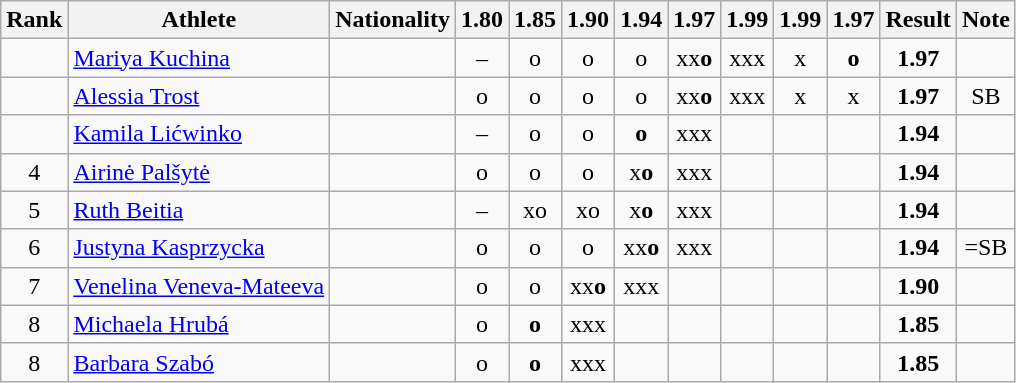<table class="wikitable sortable" style="text-align:center">
<tr>
<th>Rank</th>
<th>Athlete</th>
<th>Nationality</th>
<th>1.80</th>
<th>1.85</th>
<th>1.90</th>
<th>1.94</th>
<th>1.97</th>
<th>1.99</th>
<th>1.99</th>
<th>1.97</th>
<th>Result</th>
<th>Note</th>
</tr>
<tr>
<td></td>
<td align=left><a href='#'>Mariya Kuchina</a></td>
<td align=left></td>
<td>–</td>
<td>o</td>
<td>o</td>
<td>o</td>
<td>xx<strong>o</strong></td>
<td>xxx</td>
<td>x</td>
<td><strong>o</strong></td>
<td><strong>1.97</strong></td>
<td></td>
</tr>
<tr>
<td></td>
<td align=left><a href='#'>Alessia Trost</a></td>
<td align=left></td>
<td>o</td>
<td>o</td>
<td>o</td>
<td>o</td>
<td>xx<strong>o</strong></td>
<td>xxx</td>
<td>x</td>
<td>x</td>
<td><strong>1.97</strong></td>
<td>SB</td>
</tr>
<tr>
<td></td>
<td align=left><a href='#'>Kamila Lićwinko</a></td>
<td align=left></td>
<td>–</td>
<td>o</td>
<td>o</td>
<td><strong>o</strong></td>
<td>xxx</td>
<td></td>
<td></td>
<td></td>
<td><strong>1.94</strong></td>
<td></td>
</tr>
<tr>
<td>4</td>
<td align=left><a href='#'>Airinė Palšytė</a></td>
<td align=left></td>
<td>o</td>
<td>o</td>
<td>o</td>
<td>x<strong>o</strong></td>
<td>xxx</td>
<td></td>
<td></td>
<td></td>
<td><strong>1.94</strong></td>
<td></td>
</tr>
<tr>
<td>5</td>
<td align=left><a href='#'>Ruth Beitia</a></td>
<td align=left></td>
<td>–</td>
<td>xo</td>
<td>xo</td>
<td>x<strong>o</strong></td>
<td>xxx</td>
<td></td>
<td></td>
<td></td>
<td><strong>1.94</strong></td>
<td></td>
</tr>
<tr>
<td>6</td>
<td align=left><a href='#'>Justyna Kasprzycka</a></td>
<td align=left></td>
<td>o</td>
<td>o</td>
<td>o</td>
<td>xx<strong>o</strong></td>
<td>xxx</td>
<td></td>
<td></td>
<td></td>
<td><strong>1.94</strong></td>
<td>=SB</td>
</tr>
<tr>
<td>7</td>
<td align=left><a href='#'>Venelina Veneva-Mateeva</a></td>
<td align=left></td>
<td>o</td>
<td>o</td>
<td>xx<strong>o</strong></td>
<td>xxx</td>
<td></td>
<td></td>
<td></td>
<td></td>
<td><strong>1.90</strong></td>
<td></td>
</tr>
<tr>
<td>8</td>
<td align=left><a href='#'>Michaela Hrubá</a></td>
<td align=left></td>
<td>o</td>
<td><strong>o</strong></td>
<td>xxx</td>
<td></td>
<td></td>
<td></td>
<td></td>
<td></td>
<td><strong>1.85</strong></td>
<td></td>
</tr>
<tr>
<td>8</td>
<td align=left><a href='#'>Barbara Szabó</a></td>
<td align=left></td>
<td>o</td>
<td><strong>o</strong></td>
<td>xxx</td>
<td></td>
<td></td>
<td></td>
<td></td>
<td></td>
<td><strong>1.85</strong></td>
<td></td>
</tr>
</table>
